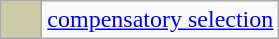<table class=wikitable>
<tr>
<td bgcolor=#ccccaa width="20em"></td>
<td><a href='#'>compensatory selection</a></td>
</tr>
</table>
